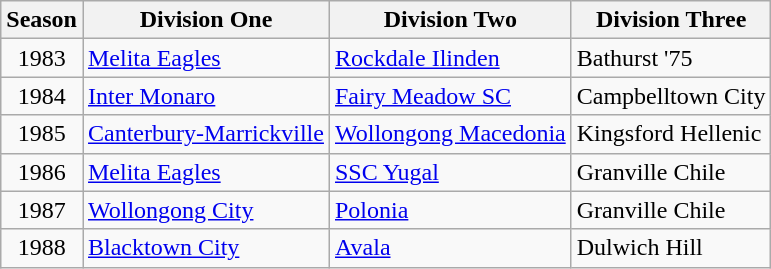<table class="wikitable">
<tr>
<th>Season</th>
<th>Division One</th>
<th>Division Two</th>
<th>Division Three</th>
</tr>
<tr>
<td style=text-align:center>1983</td>
<td><a href='#'>Melita Eagles</a></td>
<td><a href='#'>Rockdale Ilinden</a></td>
<td>Bathurst '75</td>
</tr>
<tr>
<td style=text-align:center>1984</td>
<td><a href='#'>Inter Monaro</a></td>
<td><a href='#'>Fairy Meadow SC</a></td>
<td>Campbelltown City</td>
</tr>
<tr>
<td style=text-align:center>1985</td>
<td><a href='#'>Canterbury-Marrickville</a></td>
<td><a href='#'>Wollongong Macedonia</a></td>
<td>Kingsford Hellenic</td>
</tr>
<tr>
<td style=text-align:center>1986</td>
<td><a href='#'>Melita Eagles</a></td>
<td><a href='#'>SSC Yugal</a></td>
<td>Granville Chile</td>
</tr>
<tr>
<td style=text-align:center>1987</td>
<td><a href='#'>Wollongong City</a></td>
<td><a href='#'>Polonia</a></td>
<td>Granville Chile</td>
</tr>
<tr>
<td style=text-align:center>1988</td>
<td><a href='#'>Blacktown City</a></td>
<td><a href='#'>Avala</a></td>
<td>Dulwich Hill</td>
</tr>
</table>
